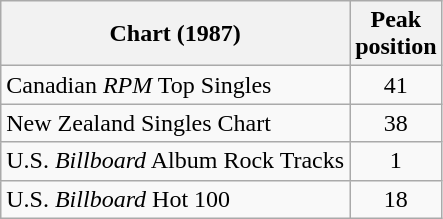<table class="wikitable">
<tr>
<th>Chart (1987)</th>
<th>Peak<br>position</th>
</tr>
<tr>
<td>Canadian <em>RPM</em> Top Singles</td>
<td align="center">41</td>
</tr>
<tr>
<td>New Zealand Singles Chart</td>
<td align="center">38</td>
</tr>
<tr>
<td>U.S. <em>Billboard</em> Album Rock Tracks</td>
<td align="center">1</td>
</tr>
<tr>
<td>U.S. <em>Billboard</em> Hot 100</td>
<td align="center">18</td>
</tr>
</table>
